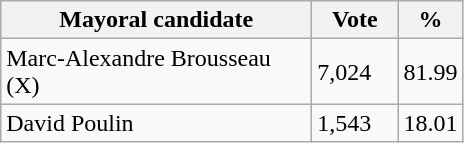<table class="wikitable">
<tr>
<th bgcolor="#DDDDFF" width="200px">Mayoral candidate</th>
<th bgcolor="#DDDDFF" width="50px">Vote</th>
<th bgcolor="#DDDDFF" width="30px">%</th>
</tr>
<tr>
<td>Marc-Alexandre Brousseau (X)</td>
<td>7,024</td>
<td>81.99</td>
</tr>
<tr>
<td>David Poulin</td>
<td>1,543</td>
<td>18.01</td>
</tr>
</table>
